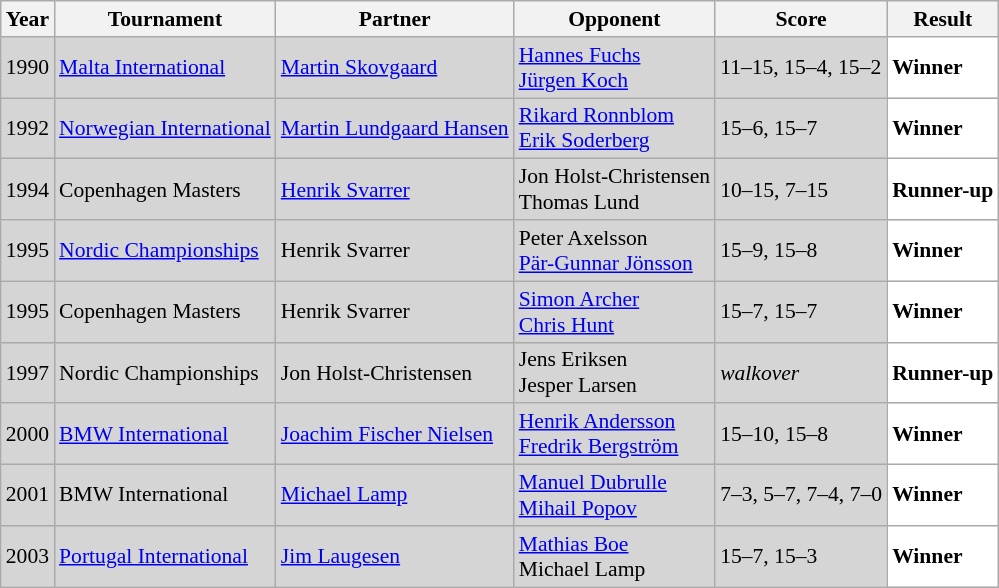<table class="sortable wikitable" style="font-size: 90%;">
<tr>
<th>Year</th>
<th>Tournament</th>
<th>Partner</th>
<th>Opponent</th>
<th>Score</th>
<th>Result</th>
</tr>
<tr style="background:#D5D5D5">
<td align="center">1990</td>
<td align="left"><a href='#'>Malta International</a></td>
<td align="left"> <a href='#'>Martin Skovgaard</a></td>
<td align="left"> <a href='#'>Hannes Fuchs</a> <br>  <a href='#'>Jürgen Koch</a></td>
<td align="left">11–15, 15–4, 15–2</td>
<td style="text-align:left; background:white"> <strong>Winner</strong></td>
</tr>
<tr style="background:#D5D5D5">
<td align="center">1992</td>
<td align="left"><a href='#'>Norwegian International</a></td>
<td align="left"> <a href='#'>Martin Lundgaard Hansen</a></td>
<td align="left"> <a href='#'>Rikard Ronnblom</a><br> <a href='#'>Erik Soderberg</a></td>
<td align="left">15–6, 15–7</td>
<td style="text-align:left; background:white"> <strong>Winner</strong></td>
</tr>
<tr style="background:#D5D5D5">
<td align="center">1994</td>
<td>Copenhagen Masters</td>
<td> <a href='#'>Henrik Svarrer</a></td>
<td> Jon Holst-Christensen<br> Thomas Lund</td>
<td>10–15, 7–15</td>
<td style="text-align:left; background:white"> <strong>Runner-up</strong></td>
</tr>
<tr style="background:#D5D5D5">
<td align="center">1995</td>
<td><a href='#'>Nordic Championships</a></td>
<td> Henrik Svarrer</td>
<td> Peter Axelsson<br> <a href='#'>Pär-Gunnar Jönsson</a></td>
<td>15–9, 15–8</td>
<td style="text-align:left; background:white"> <strong>Winner</strong></td>
</tr>
<tr style="background:#D5D5D5">
<td align="center">1995</td>
<td>Copenhagen Masters</td>
<td> Henrik Svarrer</td>
<td> <a href='#'>Simon Archer</a><br> <a href='#'>Chris Hunt</a></td>
<td>15–7, 15–7</td>
<td style="text-align:left; background:white"> <strong>Winner</strong></td>
</tr>
<tr style="background:#D5D5D5">
<td align="center">1997</td>
<td>Nordic Championships</td>
<td> Jon Holst-Christensen</td>
<td> Jens Eriksen<br> Jesper Larsen</td>
<td><em>walkover</em></td>
<td style="text-align:left; background:white"> <strong>Runner-up</strong></td>
</tr>
<tr style="background:#D5D5D5">
<td align="center">2000</td>
<td align="left"><a href='#'>BMW International</a></td>
<td align="left"> <a href='#'>Joachim Fischer Nielsen</a></td>
<td align="left"> <a href='#'>Henrik Andersson</a><br> <a href='#'>Fredrik Bergström</a></td>
<td align="left">15–10, 15–8</td>
<td style="text-align:left; background:white"> <strong>Winner</strong></td>
</tr>
<tr style="background:#D5D5D5">
<td align="center">2001</td>
<td align="left">BMW International</td>
<td align="left"> <a href='#'>Michael Lamp</a></td>
<td align="left"> <a href='#'>Manuel Dubrulle</a><br> <a href='#'>Mihail Popov</a></td>
<td align="left">7–3, 5–7, 7–4, 7–0</td>
<td style="text-align:left; background:white"> <strong>Winner</strong></td>
</tr>
<tr style="background:#D5D5D5">
<td align="center">2003</td>
<td align="left"><a href='#'>Portugal International</a></td>
<td align="left"> <a href='#'>Jim Laugesen</a></td>
<td align="left"> <a href='#'>Mathias Boe</a><br> Michael Lamp</td>
<td align="left">15–7, 15–3</td>
<td style="text-align:left; background:white"> <strong>Winner</strong></td>
</tr>
</table>
